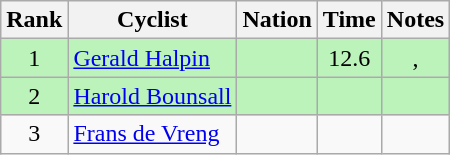<table class="wikitable sortable" style="text-align:center">
<tr>
<th>Rank</th>
<th>Cyclist</th>
<th>Nation</th>
<th>Time</th>
<th>Notes</th>
</tr>
<tr bgcolor=bbf3bb>
<td>1</td>
<td align=left><a href='#'>Gerald Halpin</a></td>
<td align=left></td>
<td>12.6</td>
<td>, </td>
</tr>
<tr bgcolor=bbf3bb>
<td>2</td>
<td align=left><a href='#'>Harold Bounsall</a></td>
<td align=left></td>
<td></td>
<td></td>
</tr>
<tr>
<td>3</td>
<td align=left><a href='#'>Frans de Vreng</a></td>
<td align=left></td>
<td></td>
<td></td>
</tr>
</table>
